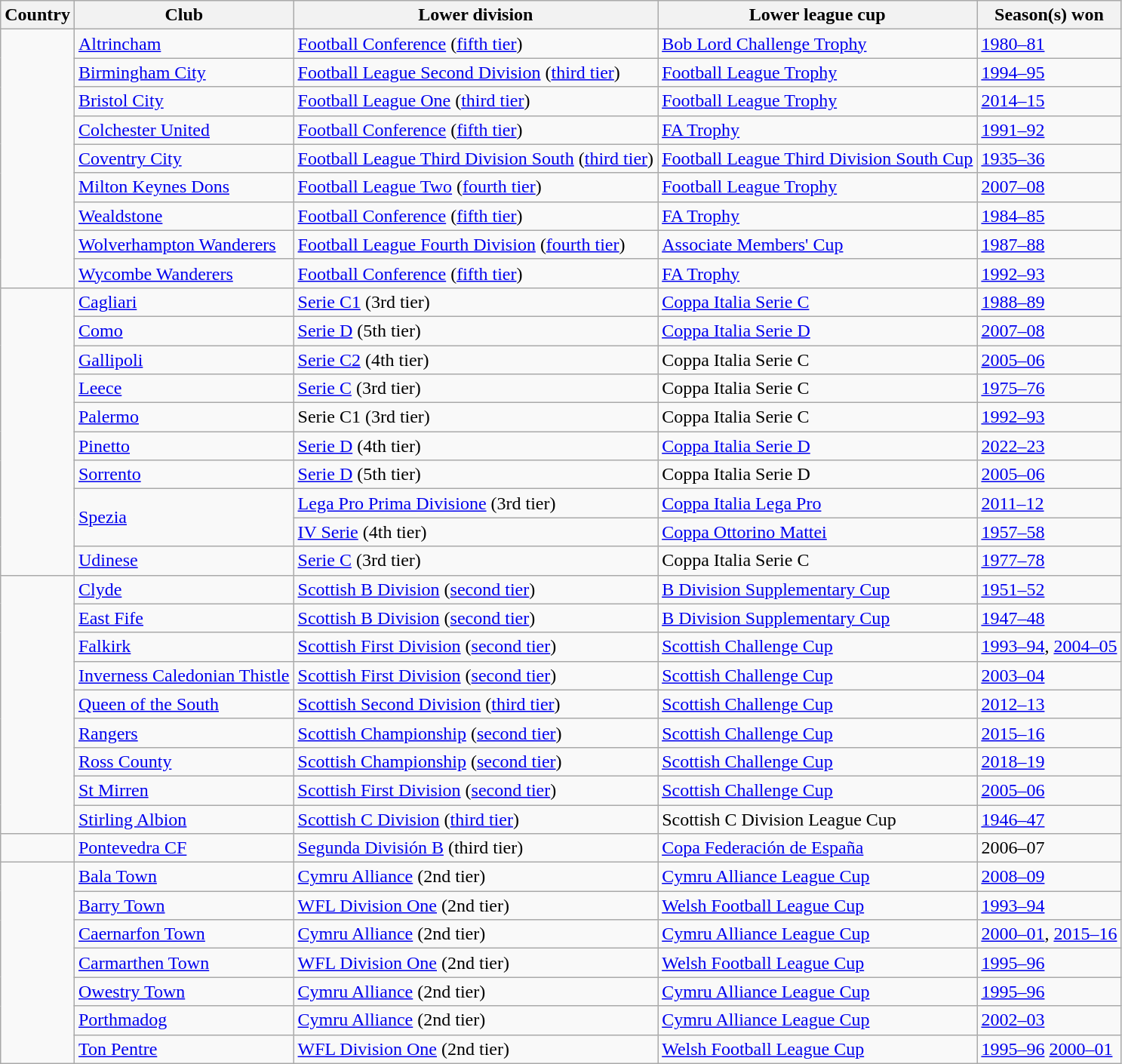<table class="wikitable">
<tr>
<th>Country</th>
<th>Club</th>
<th>Lower division</th>
<th>Lower league cup</th>
<th>Season(s) won</th>
</tr>
<tr>
<td rowspan="9"></td>
<td><a href='#'>Altrincham</a></td>
<td><a href='#'>Football Conference</a> (<a href='#'>fifth tier</a>)</td>
<td><a href='#'>Bob Lord Challenge Trophy</a></td>
<td><a href='#'>1980–81</a></td>
</tr>
<tr>
<td><a href='#'>Birmingham City</a></td>
<td><a href='#'>Football League Second Division</a> (<a href='#'>third tier</a>)</td>
<td><a href='#'>Football League Trophy</a></td>
<td><a href='#'>1994–95</a></td>
</tr>
<tr>
<td><a href='#'>Bristol City</a></td>
<td><a href='#'>Football League One</a> (<a href='#'>third tier</a>)</td>
<td><a href='#'>Football League Trophy</a></td>
<td><a href='#'>2014–15</a></td>
</tr>
<tr>
<td><a href='#'>Colchester United</a></td>
<td><a href='#'>Football Conference</a> (<a href='#'>fifth tier</a>)</td>
<td><a href='#'>FA Trophy</a></td>
<td><a href='#'>1991–92</a></td>
</tr>
<tr>
<td><a href='#'>Coventry City</a></td>
<td><a href='#'>Football League Third Division South</a> (<a href='#'>third tier</a>)</td>
<td><a href='#'>Football League Third Division South Cup</a></td>
<td><a href='#'>1935–36</a></td>
</tr>
<tr>
<td><a href='#'>Milton Keynes Dons</a></td>
<td><a href='#'>Football League Two</a> (<a href='#'>fourth tier</a>)</td>
<td><a href='#'>Football League Trophy</a></td>
<td><a href='#'>2007–08</a></td>
</tr>
<tr>
<td><a href='#'>Wealdstone</a></td>
<td><a href='#'>Football Conference</a> (<a href='#'>fifth tier</a>)</td>
<td><a href='#'>FA Trophy</a></td>
<td><a href='#'>1984–85</a></td>
</tr>
<tr>
<td><a href='#'>Wolverhampton Wanderers</a></td>
<td><a href='#'>Football League Fourth Division</a> (<a href='#'>fourth tier</a>)</td>
<td><a href='#'>Associate Members' Cup</a></td>
<td><a href='#'>1987–88</a></td>
</tr>
<tr>
<td><a href='#'>Wycombe Wanderers</a></td>
<td><a href='#'>Football Conference</a> (<a href='#'>fifth tier</a>)</td>
<td><a href='#'>FA Trophy</a></td>
<td><a href='#'>1992–93</a></td>
</tr>
<tr>
<td rowspan="10"></td>
<td><a href='#'>Cagliari</a></td>
<td><a href='#'>Serie C1</a> (3rd tier)</td>
<td><a href='#'>Coppa Italia Serie C</a></td>
<td><a href='#'>1988–89</a></td>
</tr>
<tr>
<td><a href='#'>Como</a></td>
<td><a href='#'>Serie D</a> (5th tier)</td>
<td><a href='#'>Coppa Italia Serie D</a></td>
<td><a href='#'>2007–08</a></td>
</tr>
<tr>
<td><a href='#'>Gallipoli</a></td>
<td><a href='#'>Serie C2</a> (4th tier)</td>
<td>Coppa Italia Serie C</td>
<td><a href='#'>2005–06</a></td>
</tr>
<tr>
<td><a href='#'>Leece</a></td>
<td><a href='#'>Serie C</a> (3rd tier)</td>
<td>Coppa Italia Serie C</td>
<td><a href='#'>1975–76</a></td>
</tr>
<tr>
<td><a href='#'>Palermo</a></td>
<td>Serie C1 (3rd tier)</td>
<td>Coppa Italia Serie C</td>
<td><a href='#'>1992–93</a></td>
</tr>
<tr>
<td><a href='#'>Pinetto</a></td>
<td><a href='#'>Serie D</a> (4th tier)</td>
<td><a href='#'>Coppa Italia Serie D</a></td>
<td><a href='#'>2022–23</a></td>
</tr>
<tr>
<td><a href='#'>Sorrento</a></td>
<td><a href='#'>Serie D</a> (5th tier)</td>
<td>Coppa Italia Serie D</td>
<td><a href='#'>2005–06</a></td>
</tr>
<tr>
<td rowspan = "2"><a href='#'>Spezia</a></td>
<td><a href='#'>Lega Pro Prima Divisione</a> (3rd tier)</td>
<td><a href='#'>Coppa Italia Lega Pro</a></td>
<td><a href='#'>2011–12</a></td>
</tr>
<tr>
<td><a href='#'>IV Serie</a> (4th tier)</td>
<td><a href='#'>Coppa Ottorino Mattei</a></td>
<td><a href='#'>1957–58</a></td>
</tr>
<tr>
<td><a href='#'>Udinese</a></td>
<td><a href='#'>Serie C</a> (3rd tier)</td>
<td>Coppa Italia Serie C</td>
<td><a href='#'>1977–78</a></td>
</tr>
<tr>
<td rowspan="9"></td>
<td><a href='#'>Clyde</a></td>
<td><a href='#'>Scottish B Division</a> (<a href='#'>second tier</a>)</td>
<td><a href='#'>B Division Supplementary Cup</a></td>
<td><a href='#'>1951–52</a></td>
</tr>
<tr>
<td><a href='#'>East Fife</a></td>
<td><a href='#'>Scottish B Division</a> (<a href='#'>second tier</a>)</td>
<td><a href='#'>B Division Supplementary Cup</a></td>
<td><a href='#'>1947–48</a></td>
</tr>
<tr>
<td><a href='#'>Falkirk</a></td>
<td><a href='#'>Scottish First Division</a> (<a href='#'>second tier</a>)</td>
<td><a href='#'>Scottish Challenge Cup</a></td>
<td><a href='#'>1993–94</a>, <a href='#'>2004–05</a></td>
</tr>
<tr>
<td><a href='#'>Inverness Caledonian Thistle</a></td>
<td><a href='#'>Scottish First Division</a> (<a href='#'>second tier</a>)</td>
<td><a href='#'>Scottish Challenge Cup</a></td>
<td><a href='#'>2003–04</a></td>
</tr>
<tr>
<td><a href='#'>Queen of the South</a></td>
<td><a href='#'>Scottish Second Division</a> (<a href='#'>third tier</a>)</td>
<td><a href='#'>Scottish Challenge Cup</a></td>
<td><a href='#'>2012–13</a></td>
</tr>
<tr>
<td><a href='#'>Rangers</a></td>
<td><a href='#'>Scottish Championship</a> (<a href='#'>second tier</a>)</td>
<td><a href='#'>Scottish Challenge Cup</a></td>
<td><a href='#'>2015–16</a></td>
</tr>
<tr>
<td><a href='#'>Ross County</a></td>
<td><a href='#'>Scottish Championship</a> (<a href='#'>second tier</a>)</td>
<td><a href='#'>Scottish Challenge Cup</a></td>
<td><a href='#'>2018–19</a></td>
</tr>
<tr>
<td><a href='#'>St Mirren</a></td>
<td><a href='#'>Scottish First Division</a> (<a href='#'>second tier</a>)</td>
<td><a href='#'>Scottish Challenge Cup</a></td>
<td><a href='#'>2005–06</a></td>
</tr>
<tr>
<td><a href='#'>Stirling Albion</a></td>
<td><a href='#'>Scottish C Division</a> (<a href='#'>third tier</a>)</td>
<td>Scottish C Division League Cup</td>
<td><a href='#'>1946–47</a></td>
</tr>
<tr>
<td></td>
<td><a href='#'>Pontevedra CF</a></td>
<td><a href='#'>Segunda División B</a> (third tier)</td>
<td><a href='#'>Copa Federación de España</a></td>
<td>2006–07</td>
</tr>
<tr>
<td rowspan="8"></td>
<td><a href='#'>Bala Town</a></td>
<td><a href='#'>Cymru Alliance</a> (2nd tier)</td>
<td><a href='#'>Cymru Alliance League Cup</a></td>
<td><a href='#'>2008–09</a></td>
</tr>
<tr>
<td><a href='#'>Barry Town</a></td>
<td><a href='#'>WFL Division One</a> (2nd tier)</td>
<td><a href='#'>Welsh Football League Cup</a></td>
<td><a href='#'>1993–94</a></td>
</tr>
<tr>
<td><a href='#'>Caernarfon Town</a></td>
<td><a href='#'>Cymru Alliance</a> (2nd tier)</td>
<td><a href='#'>Cymru Alliance League Cup</a></td>
<td><a href='#'>2000–01</a>, <a href='#'>2015–16</a></td>
</tr>
<tr>
<td><a href='#'>Carmarthen Town</a></td>
<td><a href='#'>WFL Division One</a> (2nd tier)</td>
<td><a href='#'>Welsh Football League Cup</a></td>
<td><a href='#'>1995–96</a></td>
</tr>
<tr>
<td><a href='#'>Owestry Town</a></td>
<td><a href='#'>Cymru Alliance</a> (2nd tier)</td>
<td><a href='#'>Cymru Alliance League Cup</a></td>
<td><a href='#'>1995–96</a></td>
</tr>
<tr>
<td><a href='#'>Porthmadog</a></td>
<td><a href='#'>Cymru Alliance</a> (2nd tier)</td>
<td><a href='#'>Cymru Alliance League Cup</a></td>
<td><a href='#'>2002–03</a></td>
</tr>
<tr>
<td><a href='#'>Ton Pentre</a></td>
<td><a href='#'>WFL Division One</a> (2nd tier)</td>
<td><a href='#'>Welsh Football League Cup</a></td>
<td><a href='#'>1995–96</a> <a href='#'>2000–01</a></td>
</tr>
</table>
